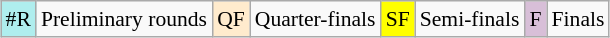<table class="wikitable" style="margin:0.5em auto; font-size:90%; text-align:center">
<tr>
<td bgcolor="#AFEEEE">#R</td>
<td>Preliminary rounds</td>
<td bgcolor="#FFEBCD">QF</td>
<td>Quarter-finals</td>
<td bgcolor="#FFFF00">SF</td>
<td>Semi-finals</td>
<td bgcolor="#D8BFD8">F</td>
<td>Finals</td>
</tr>
</table>
